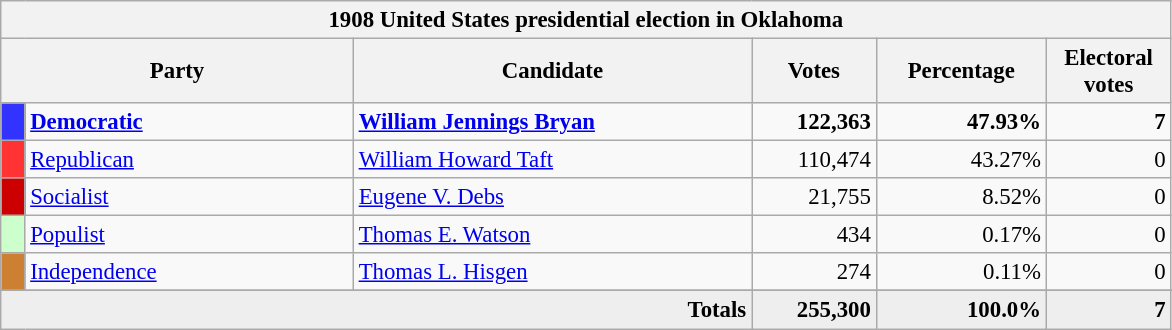<table class="wikitable" style="font-size: 95%;">
<tr>
<th colspan="6">1908 United States presidential election in Oklahoma</th>
</tr>
<tr>
<th colspan="2" style="width: 15em">Party</th>
<th style="width: 17em">Candidate</th>
<th style="width: 5em">Votes</th>
<th style="width: 7em">Percentage</th>
<th style="width: 5em">Electoral votes</th>
</tr>
<tr>
<th style="background-color:#3333FF; width: 3px"></th>
<td style="width: 130px"><strong><a href='#'>Democratic</a></strong></td>
<td><strong><a href='#'>William Jennings Bryan</a></strong></td>
<td align="right"><strong>122,363</strong></td>
<td align="right"><strong>47.93%</strong></td>
<td align="right"><strong>7</strong></td>
</tr>
<tr>
<th style="background-color:#FF3333; width: 3px"></th>
<td style="width: 130px"><a href='#'>Republican</a></td>
<td><a href='#'>William Howard Taft</a></td>
<td align="right">110,474</td>
<td align="right">43.27%</td>
<td align="right">0</td>
</tr>
<tr>
<th style="background-color:#CC0000; width: 3px"></th>
<td style="width: 130px"><a href='#'>Socialist</a></td>
<td><a href='#'>Eugene V. Debs</a></td>
<td align="right">21,755</td>
<td align="right">8.52%</td>
<td align="right">0</td>
</tr>
<tr>
<th style="background-color:#CCFFCC; width: 3px"></th>
<td style="width: 130px"><a href='#'>Populist</a></td>
<td><a href='#'>Thomas E. Watson</a></td>
<td align="right">434</td>
<td align="right">0.17%</td>
<td align="right">0</td>
</tr>
<tr>
<th style="background-color:#CD7F32; width: 3px"></th>
<td style="width: 130px"><a href='#'>Independence</a></td>
<td><a href='#'>Thomas L. Hisgen</a></td>
<td align="right">274</td>
<td align="right">0.11%</td>
<td align="right">0</td>
</tr>
<tr>
</tr>
<tr bgcolor="#EEEEEE">
<td colspan="3" align="right"><strong>Totals</strong></td>
<td align="right"><strong>255,300</strong></td>
<td align="right"><strong>100.0%</strong></td>
<td align="right"><strong>7</strong></td>
</tr>
</table>
